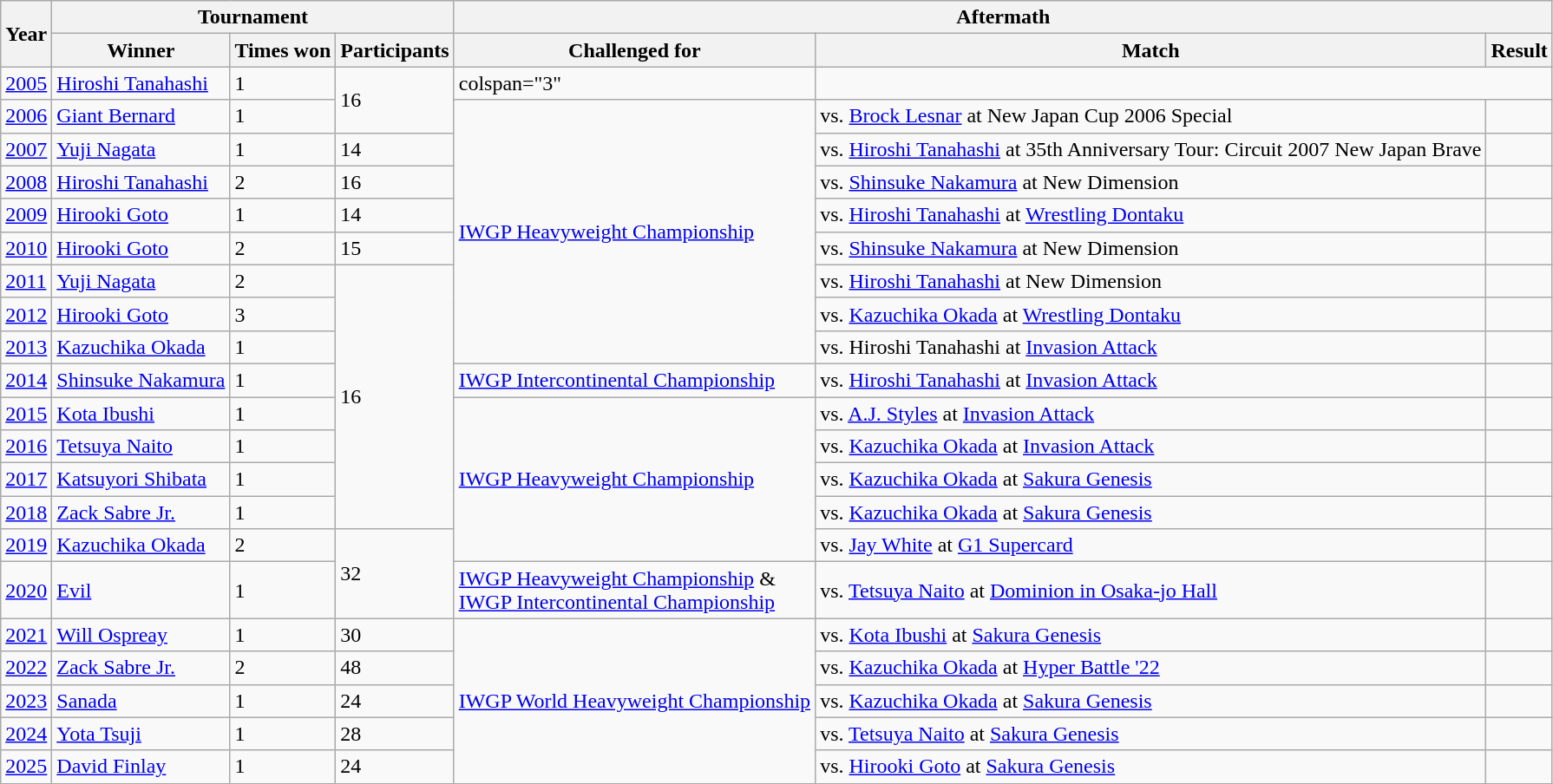<table class="wikitable sortable">
<tr>
<th rowspan="2">Year</th>
<th colspan="3">Tournament</th>
<th colspan="3">Aftermath</th>
</tr>
<tr>
<th>Winner</th>
<th>Times won</th>
<th>Participants</th>
<th>Challenged for</th>
<th>Match</th>
<th>Result</th>
</tr>
<tr>
<td><a href='#'>2005</a></td>
<td><a href='#'>Hiroshi Tanahashi</a></td>
<td>1</td>
<td rowspan=2>16</td>
<td>colspan="3" </td>
</tr>
<tr>
<td><a href='#'>2006</a></td>
<td><a href='#'>Giant Bernard</a></td>
<td>1</td>
<td rowspan="8"><a href='#'>IWGP Heavyweight Championship</a></td>
<td>vs. <a href='#'>Brock Lesnar</a> at New Japan Cup 2006 Special</td>
<td></td>
</tr>
<tr>
<td><a href='#'>2007</a></td>
<td><a href='#'>Yuji Nagata</a></td>
<td>1</td>
<td>14</td>
<td>vs. <a href='#'>Hiroshi Tanahashi</a> at 35th Anniversary Tour: Circuit 2007 New Japan Brave</td>
<td></td>
</tr>
<tr>
<td><a href='#'>2008</a></td>
<td><a href='#'>Hiroshi Tanahashi</a></td>
<td>2</td>
<td>16</td>
<td>vs. <a href='#'>Shinsuke Nakamura</a> at New Dimension</td>
<td></td>
</tr>
<tr>
<td><a href='#'>2009</a></td>
<td><a href='#'>Hirooki Goto</a></td>
<td>1</td>
<td>14</td>
<td>vs. <a href='#'>Hiroshi Tanahashi</a> at <a href='#'>Wrestling Dontaku</a></td>
<td></td>
</tr>
<tr>
<td><a href='#'>2010</a></td>
<td><a href='#'>Hirooki Goto</a></td>
<td>2</td>
<td>15</td>
<td>vs. <a href='#'>Shinsuke Nakamura</a> at New Dimension</td>
<td></td>
</tr>
<tr>
<td><a href='#'>2011</a></td>
<td><a href='#'>Yuji Nagata</a></td>
<td>2</td>
<td rowspan=8>16</td>
<td>vs. <a href='#'>Hiroshi Tanahashi</a> at New Dimension</td>
<td></td>
</tr>
<tr>
<td><a href='#'>2012</a></td>
<td><a href='#'>Hirooki Goto</a></td>
<td>3</td>
<td>vs. <a href='#'>Kazuchika Okada</a> at <a href='#'>Wrestling Dontaku</a></td>
<td></td>
</tr>
<tr>
<td><a href='#'>2013</a></td>
<td><a href='#'>Kazuchika Okada</a></td>
<td>1</td>
<td>vs. Hiroshi Tanahashi at <a href='#'>Invasion Attack</a></td>
<td></td>
</tr>
<tr>
<td><a href='#'>2014</a></td>
<td><a href='#'>Shinsuke Nakamura</a></td>
<td>1</td>
<td><a href='#'>IWGP Intercontinental Championship</a></td>
<td>vs. <a href='#'>Hiroshi Tanahashi</a> at <a href='#'>Invasion Attack</a></td>
<td></td>
</tr>
<tr>
<td><a href='#'>2015</a></td>
<td><a href='#'>Kota Ibushi</a></td>
<td>1</td>
<td rowspan="5"><a href='#'>IWGP Heavyweight Championship</a></td>
<td>vs. <a href='#'>A.J. Styles</a> at <a href='#'>Invasion Attack</a></td>
<td></td>
</tr>
<tr>
<td><a href='#'>2016</a></td>
<td><a href='#'>Tetsuya Naito</a></td>
<td>1</td>
<td>vs. <a href='#'>Kazuchika Okada</a> at <a href='#'>Invasion Attack</a></td>
<td></td>
</tr>
<tr>
<td><a href='#'>2017</a></td>
<td><a href='#'>Katsuyori Shibata</a></td>
<td>1</td>
<td>vs. <a href='#'>Kazuchika Okada</a> at <a href='#'>Sakura Genesis</a></td>
<td></td>
</tr>
<tr>
<td><a href='#'>2018</a></td>
<td><a href='#'>Zack Sabre Jr.</a></td>
<td>1</td>
<td>vs. <a href='#'>Kazuchika Okada</a> at <a href='#'>Sakura Genesis</a></td>
<td></td>
</tr>
<tr>
<td><a href='#'>2019</a></td>
<td><a href='#'>Kazuchika Okada</a></td>
<td>2</td>
<td rowspan=2>32</td>
<td>vs. <a href='#'>Jay White</a> at <a href='#'>G1 Supercard</a></td>
<td></td>
</tr>
<tr>
<td><a href='#'>2020</a></td>
<td><a href='#'>Evil</a></td>
<td>1</td>
<td><a href='#'>IWGP Heavyweight Championship</a> &<br><a href='#'>IWGP Intercontinental Championship</a></td>
<td>vs. <a href='#'>Tetsuya Naito</a> at <a href='#'>Dominion in Osaka-jo Hall</a></td>
<td></td>
</tr>
<tr>
<td><a href='#'>2021</a></td>
<td><a href='#'>Will Ospreay</a></td>
<td>1</td>
<td>30</td>
<td rowspan=5><a href='#'>IWGP World Heavyweight Championship</a></td>
<td>vs. <a href='#'>Kota Ibushi</a> at <a href='#'>Sakura Genesis</a></td>
<td></td>
</tr>
<tr>
<td><a href='#'>2022</a></td>
<td><a href='#'>Zack Sabre Jr.</a></td>
<td>2</td>
<td>48</td>
<td>vs. <a href='#'>Kazuchika Okada</a> at <a href='#'>Hyper Battle '22</a></td>
<td></td>
</tr>
<tr>
<td><a href='#'>2023</a></td>
<td><a href='#'>Sanada</a></td>
<td>1</td>
<td>24</td>
<td>vs. <a href='#'>Kazuchika Okada</a> at <a href='#'>Sakura Genesis</a></td>
<td></td>
</tr>
<tr>
<td><a href='#'>2024</a></td>
<td><a href='#'>Yota Tsuji</a></td>
<td>1</td>
<td>28</td>
<td>vs. <a href='#'>Tetsuya Naito</a> at <a href='#'>Sakura Genesis</a></td>
<td></td>
</tr>
<tr>
<td><a href='#'>2025</a></td>
<td><a href='#'>David Finlay</a></td>
<td>1</td>
<td>24</td>
<td>vs. <a href='#'>Hirooki Goto</a> at <a href='#'>Sakura Genesis</a></td>
<td></td>
</tr>
</table>
